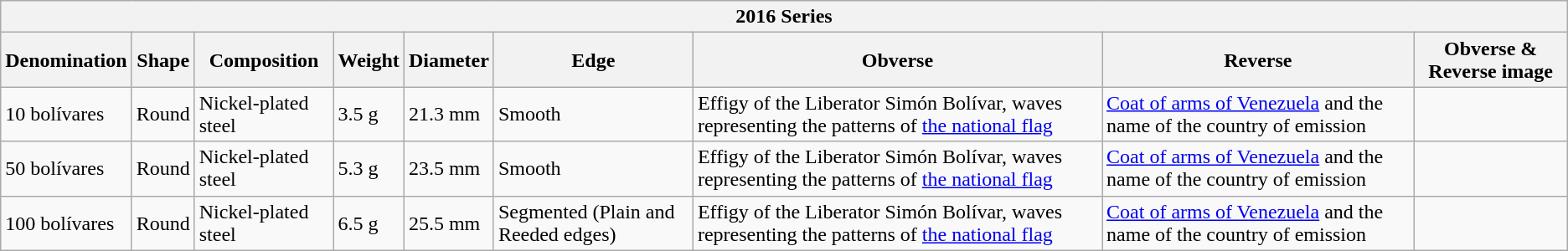<table class="wikitable">
<tr>
<th colspan="9">2016 Series</th>
</tr>
<tr>
<th>Denomination</th>
<th>Shape</th>
<th>Composition</th>
<th>Weight</th>
<th>Diameter</th>
<th>Edge</th>
<th>Obverse</th>
<th>Reverse</th>
<th>Obverse & Reverse image</th>
</tr>
<tr>
<td>10 bolívares</td>
<td>Round</td>
<td>Nickel-plated steel</td>
<td>3.5 g</td>
<td>21.3 mm</td>
<td>Smooth</td>
<td>Effigy of the Liberator Simón Bolívar, waves representing the patterns of <a href='#'>the national flag</a></td>
<td><a href='#'>Coat of arms of Venezuela</a> and the name of the country of emission</td>
<td></td>
</tr>
<tr>
<td>50 bolívares</td>
<td>Round</td>
<td>Nickel-plated steel</td>
<td>5.3 g</td>
<td>23.5 mm</td>
<td>Smooth</td>
<td>Effigy of the Liberator Simón Bolívar, waves representing the patterns of <a href='#'>the national flag</a></td>
<td><a href='#'>Coat of arms of Venezuela</a> and the name of the country of emission</td>
<td></td>
</tr>
<tr>
<td>100 bolívares</td>
<td>Round</td>
<td>Nickel-plated steel</td>
<td>6.5 g</td>
<td>25.5 mm</td>
<td>Segmented (Plain and Reeded edges)</td>
<td>Effigy of the Liberator Simón Bolívar, waves representing the patterns of <a href='#'>the national flag</a></td>
<td><a href='#'>Coat of arms of Venezuela</a> and the name of the country of emission</td>
<td></td>
</tr>
</table>
